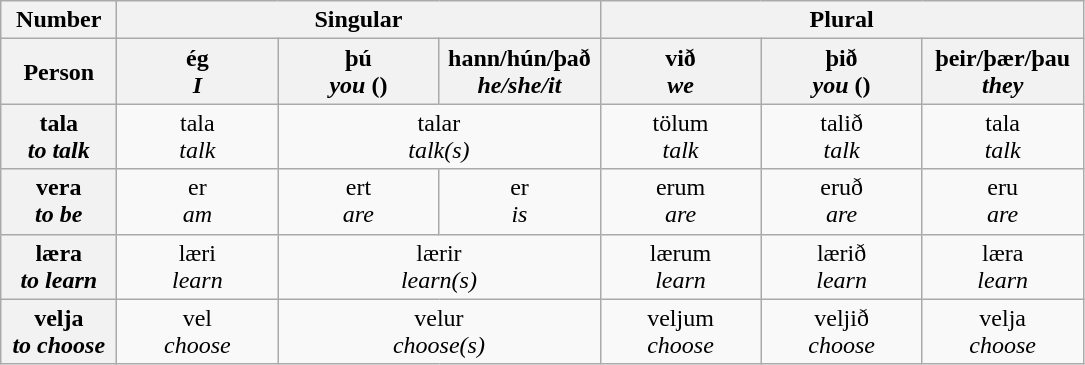<table class="wikitable" style="text-align: center;">
<tr>
<th>Number</th>
<th colspan=3>Singular</th>
<th colspan=3>Plural</th>
</tr>
<tr>
<th>Person</th>
<th width="100px">ég<br><em>I</em></th>
<th width="100px">þú<br><em>you</em> ()</th>
<th width="100px">hann/hún/það<br><em>he/she/it</em></th>
<th width="100px">við<br><em>we</em></th>
<th width="100px">þið<br><em>you</em> ()</th>
<th width="100px">þeir/þær/þau<br><em>they</em></th>
</tr>
<tr>
<th width="70px">tala<br><em>to talk</em></th>
<td>tala<br><em>talk</em></td>
<td colspan="2">talar<br><em>talk(s)</em></td>
<td>tölum<br><em>talk</em></td>
<td>talið<br><em>talk</em></td>
<td>tala<br><em>talk</em></td>
</tr>
<tr>
<th>vera<br><em>to be</em></th>
<td>er<br><em>am</em></td>
<td>ert<br><em>are</em></td>
<td>er<br><em>is</em></td>
<td>erum<br><em>are</em></td>
<td>eruð<br><em>are</em></td>
<td>eru<br><em>are</em></td>
</tr>
<tr>
<th>læra<br><em>to learn</em></th>
<td>læri<br><em>learn</em></td>
<td colspan="2">lærir<br><em>learn(s)</em></td>
<td>lærum<br><em>learn</em></td>
<td>lærið<br><em>learn</em></td>
<td>læra<br><em>learn</em></td>
</tr>
<tr>
<th>velja<br><em>to choose</em></th>
<td>vel<br><em>choose</em></td>
<td colspan="2">velur<br><em>choose(s)</em></td>
<td>veljum<br><em>choose</em></td>
<td>veljið<br><em>choose</em></td>
<td>velja<br><em>choose</em></td>
</tr>
</table>
